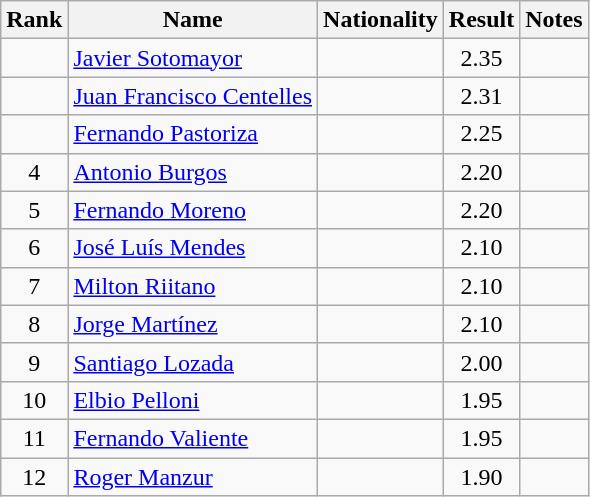<table class="wikitable sortable" style="text-align:center">
<tr>
<th>Rank</th>
<th>Name</th>
<th>Nationality</th>
<th>Result</th>
<th>Notes</th>
</tr>
<tr>
<td align=center></td>
<td align=left><a href='#'>Javier Sotomayor</a></td>
<td align=left></td>
<td>2.35</td>
<td></td>
</tr>
<tr>
<td align=center></td>
<td align=left><a href='#'>Juan Francisco Centelles</a></td>
<td align=left></td>
<td>2.31</td>
<td></td>
</tr>
<tr>
<td align=center></td>
<td align=left><a href='#'>Fernando Pastoriza</a></td>
<td align=left></td>
<td>2.25</td>
<td></td>
</tr>
<tr>
<td align=center>4</td>
<td align=left><a href='#'>Antonio Burgos</a></td>
<td align=left></td>
<td>2.20</td>
<td></td>
</tr>
<tr>
<td align=center>5</td>
<td align=left><a href='#'>Fernando Moreno</a></td>
<td align=left></td>
<td>2.20</td>
<td></td>
</tr>
<tr>
<td align=center>6</td>
<td align=left><a href='#'>José Luís Mendes</a></td>
<td align=left></td>
<td>2.10</td>
<td></td>
</tr>
<tr>
<td align=center>7</td>
<td align=left><a href='#'>Milton Riitano</a></td>
<td align=left></td>
<td>2.10</td>
<td></td>
</tr>
<tr>
<td align=center>8</td>
<td align=left><a href='#'>Jorge Martínez</a></td>
<td align=left></td>
<td>2.10</td>
<td></td>
</tr>
<tr>
<td align=center>9</td>
<td align=left><a href='#'>Santiago Lozada</a></td>
<td align=left></td>
<td>2.00</td>
<td></td>
</tr>
<tr>
<td align=center>10</td>
<td align=left><a href='#'>Elbio Pelloni</a></td>
<td align=left></td>
<td>1.95</td>
<td></td>
</tr>
<tr>
<td align=center>11</td>
<td align=left><a href='#'>Fernando Valiente</a></td>
<td align=left></td>
<td>1.95</td>
<td></td>
</tr>
<tr>
<td align=center>12</td>
<td align=left><a href='#'>Roger Manzur</a></td>
<td align=left></td>
<td>1.90</td>
<td></td>
</tr>
</table>
